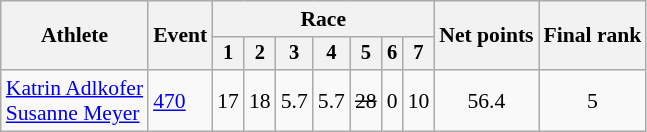<table class="wikitable" style="font-size:90%">
<tr>
<th rowspan=2>Athlete</th>
<th rowspan=2>Event</th>
<th colspan=7>Race</th>
<th rowspan=2>Net points</th>
<th rowspan=2>Final rank</th>
</tr>
<tr style="font-size:95%">
<th>1</th>
<th>2</th>
<th>3</th>
<th>4</th>
<th>5</th>
<th>6</th>
<th>7</th>
</tr>
<tr align=center>
<td align=left><a href='#'>Katrin Adlkofer</a><br><a href='#'>Susanne Meyer</a></td>
<td align=left><a href='#'>470</a></td>
<td>17</td>
<td>18</td>
<td>5.7</td>
<td>5.7</td>
<td><s>28</s></td>
<td>0</td>
<td>10</td>
<td>56.4</td>
<td>5</td>
</tr>
</table>
